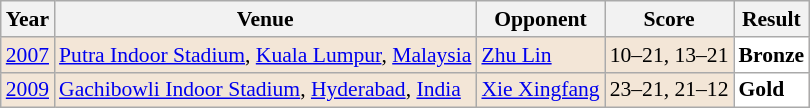<table class="sortable wikitable" style="font-size: 90%;">
<tr>
<th>Year</th>
<th>Venue</th>
<th>Opponent</th>
<th>Score</th>
<th>Result</th>
</tr>
<tr style="background:#F3E6D7">
<td align="center"><a href='#'>2007</a></td>
<td align="left"><a href='#'>Putra Indoor Stadium</a>, <a href='#'>Kuala Lumpur</a>, <a href='#'>Malaysia</a></td>
<td align="left"> <a href='#'>Zhu Lin</a></td>
<td align="left">10–21, 13–21</td>
<td style="text-align:left; background:white"> <strong>Bronze</strong></td>
</tr>
<tr style="background:#F3E6D7">
<td align="center"><a href='#'>2009</a></td>
<td align="left"><a href='#'>Gachibowli Indoor Stadium</a>, <a href='#'>Hyderabad</a>, <a href='#'>India</a></td>
<td align="left"> <a href='#'>Xie Xingfang</a></td>
<td align="left">23–21, 21–12</td>
<td style="text-align:left; background:white"> <strong>Gold</strong></td>
</tr>
</table>
